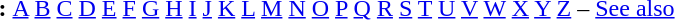<table id="toc" border="0">
<tr>
<th>:</th>
<td><a href='#'>A</a> <a href='#'>B</a> <a href='#'>C</a> <a href='#'>D</a> <a href='#'>E</a> <a href='#'>F</a> <a href='#'>G</a> <a href='#'>H</a> <a href='#'>I</a> <a href='#'>J</a> <a href='#'>K</a> <a href='#'>L</a> <a href='#'>M</a> <a href='#'>N</a> <a href='#'>O</a> <a href='#'>P</a> <a href='#'>Q</a> <a href='#'>R</a> <a href='#'>S</a> <a href='#'>T</a> <a href='#'>U</a> <a href='#'>V</a> <a href='#'>W</a> <a href='#'>X</a> <a href='#'>Y</a> <a href='#'>Z</a> – <a href='#'>See also</a></td>
</tr>
</table>
